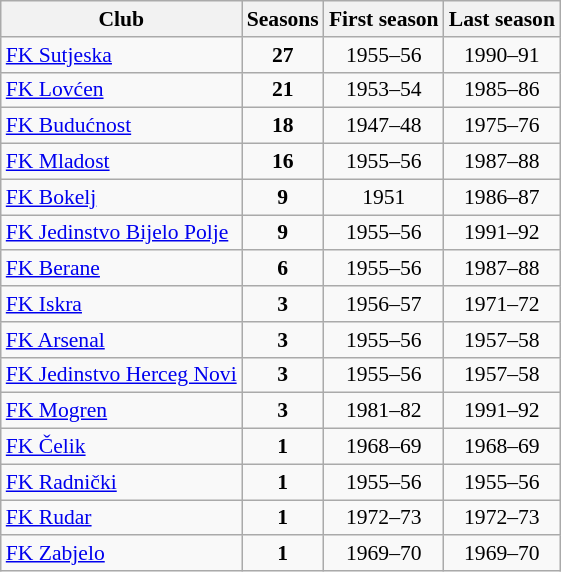<table class="wikitable sortable" style="text-align:center;font-size:90%">
<tr>
<th>Club</th>
<th>Seasons</th>
<th>First season</th>
<th>Last season</th>
</tr>
<tr>
<td style="text-align:left;"><a href='#'>FK Sutjeska</a></td>
<td><strong>27</strong></td>
<td>1955–56</td>
<td>1990–91</td>
</tr>
<tr>
<td style="text-align:left;"><a href='#'>FK Lovćen</a></td>
<td><strong>21</strong></td>
<td>1953–54</td>
<td>1985–86</td>
</tr>
<tr>
<td style="text-align:left;"><a href='#'>FK Budućnost</a></td>
<td><strong>18</strong></td>
<td>1947–48</td>
<td>1975–76</td>
</tr>
<tr>
<td style="text-align:left;"><a href='#'>FK Mladost</a></td>
<td><strong>16</strong></td>
<td>1955–56</td>
<td>1987–88</td>
</tr>
<tr>
<td style="text-align:left;"><a href='#'>FK Bokelj</a></td>
<td><strong>9</strong></td>
<td>1951</td>
<td>1986–87</td>
</tr>
<tr>
<td style="text-align:left;"><a href='#'>FK Jedinstvo Bijelo Polje</a></td>
<td><strong>9</strong></td>
<td>1955–56</td>
<td>1991–92</td>
</tr>
<tr>
<td style="text-align:left;"><a href='#'>FK Berane</a></td>
<td><strong>6</strong></td>
<td>1955–56</td>
<td>1987–88</td>
</tr>
<tr>
<td style="text-align:left;"><a href='#'>FK Iskra</a></td>
<td><strong>3</strong></td>
<td>1956–57</td>
<td>1971–72</td>
</tr>
<tr>
<td style="text-align:left;"><a href='#'>FK Arsenal</a></td>
<td><strong>3</strong></td>
<td>1955–56</td>
<td>1957–58</td>
</tr>
<tr>
<td style="text-align:left;"><a href='#'>FK Jedinstvo Herceg Novi</a></td>
<td><strong>3</strong></td>
<td>1955–56</td>
<td>1957–58</td>
</tr>
<tr>
<td style="text-align:left;"><a href='#'>FK Mogren</a></td>
<td><strong>3</strong></td>
<td>1981–82</td>
<td>1991–92</td>
</tr>
<tr>
<td style="text-align:left;"><a href='#'>FK Čelik</a></td>
<td><strong>1</strong></td>
<td>1968–69</td>
<td>1968–69</td>
</tr>
<tr>
<td style="text-align:left;"><a href='#'>FK Radnički</a></td>
<td><strong>1</strong></td>
<td>1955–56</td>
<td>1955–56</td>
</tr>
<tr>
<td style="text-align:left;"><a href='#'>FK Rudar</a></td>
<td><strong>1</strong></td>
<td>1972–73</td>
<td>1972–73</td>
</tr>
<tr>
<td style="text-align:left;"><a href='#'>FK Zabjelo</a></td>
<td><strong>1</strong></td>
<td>1969–70</td>
<td>1969–70</td>
</tr>
</table>
